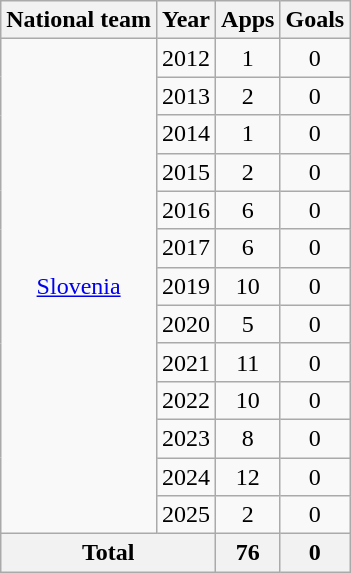<table class="wikitable" style="text-align:center">
<tr>
<th>National team</th>
<th>Year</th>
<th>Apps</th>
<th>Goals</th>
</tr>
<tr>
<td rowspan="13"><a href='#'>Slovenia</a></td>
<td>2012</td>
<td>1</td>
<td>0</td>
</tr>
<tr>
<td>2013</td>
<td>2</td>
<td>0</td>
</tr>
<tr>
<td>2014</td>
<td>1</td>
<td>0</td>
</tr>
<tr>
<td>2015</td>
<td>2</td>
<td>0</td>
</tr>
<tr>
<td>2016</td>
<td>6</td>
<td>0</td>
</tr>
<tr>
<td>2017</td>
<td>6</td>
<td>0</td>
</tr>
<tr>
<td>2019</td>
<td>10</td>
<td>0</td>
</tr>
<tr>
<td>2020</td>
<td>5</td>
<td>0</td>
</tr>
<tr>
<td>2021</td>
<td>11</td>
<td>0</td>
</tr>
<tr>
<td>2022</td>
<td>10</td>
<td>0</td>
</tr>
<tr>
<td>2023</td>
<td>8</td>
<td>0</td>
</tr>
<tr>
<td>2024</td>
<td>12</td>
<td>0</td>
</tr>
<tr>
<td>2025</td>
<td>2</td>
<td>0</td>
</tr>
<tr>
<th colspan="2">Total</th>
<th>76</th>
<th>0</th>
</tr>
</table>
